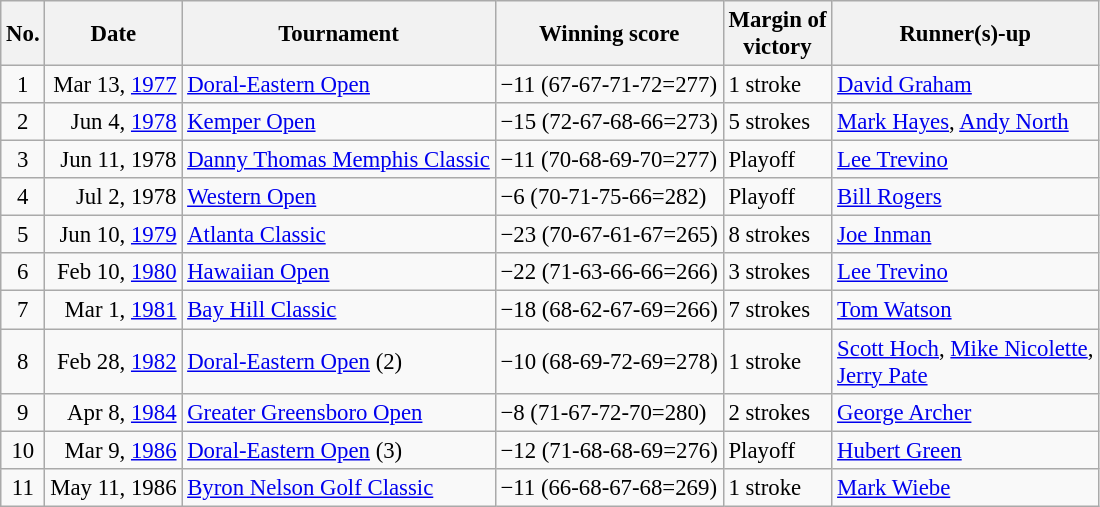<table class="wikitable" style="font-size:95%;">
<tr>
<th>No.</th>
<th>Date</th>
<th>Tournament</th>
<th>Winning score</th>
<th>Margin of<br>victory</th>
<th>Runner(s)-up</th>
</tr>
<tr>
<td align=center>1</td>
<td align=right>Mar 13, <a href='#'>1977</a></td>
<td><a href='#'>Doral-Eastern Open</a></td>
<td>−11 (67-67-71-72=277)</td>
<td>1 stroke</td>
<td> <a href='#'>David Graham</a></td>
</tr>
<tr>
<td align=center>2</td>
<td align=right>Jun 4, <a href='#'>1978</a></td>
<td><a href='#'>Kemper Open</a></td>
<td>−15 (72-67-68-66=273)</td>
<td>5 strokes</td>
<td> <a href='#'>Mark Hayes</a>,  <a href='#'>Andy North</a></td>
</tr>
<tr>
<td align=center>3</td>
<td align=right>Jun 11, 1978</td>
<td><a href='#'>Danny Thomas Memphis Classic</a></td>
<td>−11 (70-68-69-70=277)</td>
<td>Playoff</td>
<td> <a href='#'>Lee Trevino</a></td>
</tr>
<tr>
<td align=center>4</td>
<td align=right>Jul 2, 1978</td>
<td><a href='#'>Western Open</a></td>
<td>−6 (70-71-75-66=282)</td>
<td>Playoff</td>
<td> <a href='#'>Bill Rogers</a></td>
</tr>
<tr>
<td align=center>5</td>
<td align=right>Jun 10, <a href='#'>1979</a></td>
<td><a href='#'>Atlanta Classic</a></td>
<td>−23 (70-67-61-67=265)</td>
<td>8 strokes</td>
<td> <a href='#'>Joe Inman</a></td>
</tr>
<tr>
<td align=center>6</td>
<td align=right>Feb 10, <a href='#'>1980</a></td>
<td><a href='#'>Hawaiian Open</a></td>
<td>−22 (71-63-66-66=266)</td>
<td>3 strokes</td>
<td> <a href='#'>Lee Trevino</a></td>
</tr>
<tr>
<td align=center>7</td>
<td align=right>Mar 1, <a href='#'>1981</a></td>
<td><a href='#'>Bay Hill Classic</a></td>
<td>−18 (68-62-67-69=266)</td>
<td>7 strokes</td>
<td> <a href='#'>Tom Watson</a></td>
</tr>
<tr>
<td align=center>8</td>
<td align=right>Feb 28, <a href='#'>1982</a></td>
<td><a href='#'>Doral-Eastern Open</a> (2)</td>
<td>−10 (68-69-72-69=278)</td>
<td>1 stroke</td>
<td> <a href='#'>Scott Hoch</a>,  <a href='#'>Mike Nicolette</a>,<br> <a href='#'>Jerry Pate</a></td>
</tr>
<tr>
<td align=center>9</td>
<td align=right>Apr 8, <a href='#'>1984</a></td>
<td><a href='#'>Greater Greensboro Open</a></td>
<td>−8 (71-67-72-70=280)</td>
<td>2 strokes</td>
<td> <a href='#'>George Archer</a></td>
</tr>
<tr>
<td align=center>10</td>
<td align=right>Mar 9, <a href='#'>1986</a></td>
<td><a href='#'>Doral-Eastern Open</a> (3)</td>
<td>−12 (71-68-68-69=276)</td>
<td>Playoff</td>
<td> <a href='#'>Hubert Green</a></td>
</tr>
<tr>
<td align=center>11</td>
<td align=right>May 11, 1986</td>
<td><a href='#'>Byron Nelson Golf Classic</a></td>
<td>−11 (66-68-67-68=269)</td>
<td>1 stroke</td>
<td> <a href='#'>Mark Wiebe</a></td>
</tr>
</table>
